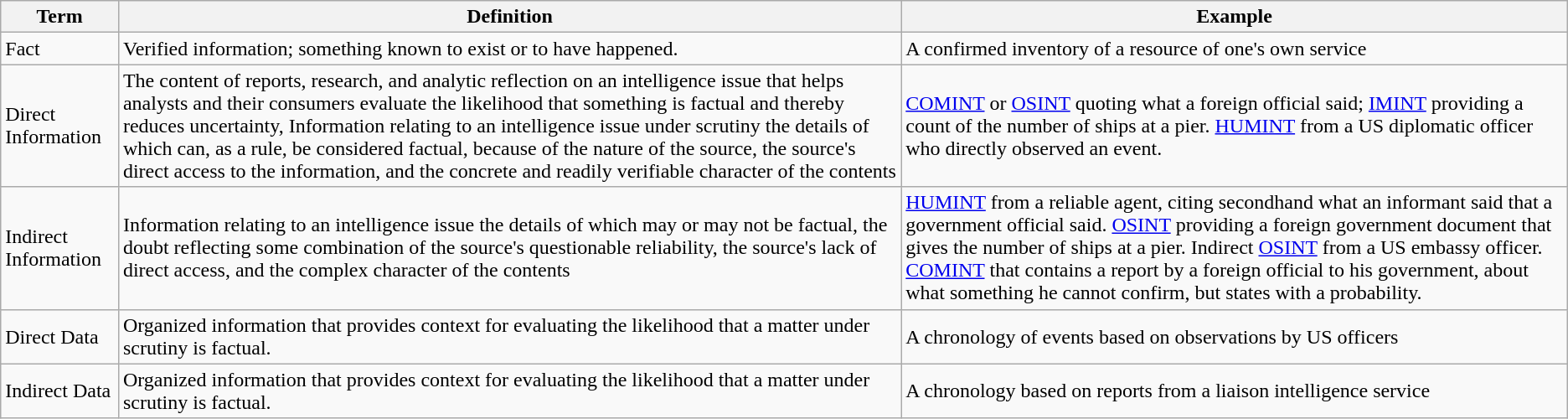<table class="wikitable">
<tr>
<th>Term</th>
<th>Definition</th>
<th>Example</th>
</tr>
<tr>
<td>Fact</td>
<td>Verified information; something known to exist or to have happened.</td>
<td>A confirmed inventory of a resource of one's own service</td>
</tr>
<tr>
<td>Direct Information</td>
<td>The content of reports, research, and analytic reflection on an intelligence issue that helps analysts and their consumers evaluate the likelihood that something is factual and thereby reduces uncertainty, Information relating to an intelligence issue under scrutiny the details of which can, as a rule, be considered factual, because of the nature of the source, the source's direct access to the information, and the concrete and readily verifiable character of the contents</td>
<td><a href='#'>COMINT</a> or <a href='#'>OSINT</a> quoting what a foreign official said; <a href='#'>IMINT</a> providing a count of the number of ships at a pier. <a href='#'>HUMINT</a> from a US diplomatic officer who directly observed an event.</td>
</tr>
<tr>
<td>Indirect Information</td>
<td>Information relating to an intelligence issue the details of which may or may not be factual, the doubt reflecting some combination of the source's questionable reliability, the source's lack of direct access, and the complex character of the contents</td>
<td><a href='#'>HUMINT</a> from a reliable agent, citing secondhand what an informant said that a government official said. <a href='#'>OSINT</a> providing a foreign government document that gives the number of ships at a pier. Indirect <a href='#'>OSINT</a> from a US embassy officer. <a href='#'>COMINT</a> that contains a report by a foreign official to his government, about what something he cannot confirm, but states with a probability.</td>
</tr>
<tr>
<td>Direct Data</td>
<td>Organized information that provides context for evaluating the likelihood that a matter under scrutiny is factual.</td>
<td>A chronology of events based on observations by US officers</td>
</tr>
<tr>
<td>Indirect Data</td>
<td>Organized information that provides context for evaluating the likelihood that a matter under scrutiny is factual.</td>
<td>A chronology based on reports from a liaison intelligence service</td>
</tr>
</table>
